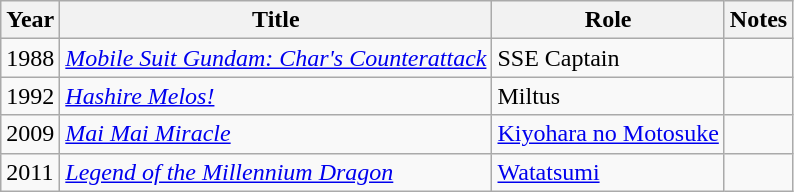<table class="wikitable sortable plainrowheaders">
<tr>
<th>Year</th>
<th>Title</th>
<th>Role</th>
<th class="unsortable">Notes</th>
</tr>
<tr>
<td>1988</td>
<td><em><a href='#'>Mobile Suit Gundam: Char's Counterattack</a></em></td>
<td>SSE Captain</td>
<td></td>
</tr>
<tr>
<td>1992</td>
<td><em><a href='#'>Hashire Melos!</a></em></td>
<td>Miltus</td>
<td></td>
</tr>
<tr>
<td>2009</td>
<td><em><a href='#'>Mai Mai Miracle</a></em></td>
<td><a href='#'>Kiyohara no Motosuke</a></td>
<td></td>
</tr>
<tr>
<td>2011</td>
<td><em><a href='#'>Legend of the Millennium Dragon</a></em></td>
<td><a href='#'>Watatsumi</a></td>
<td></td>
</tr>
</table>
